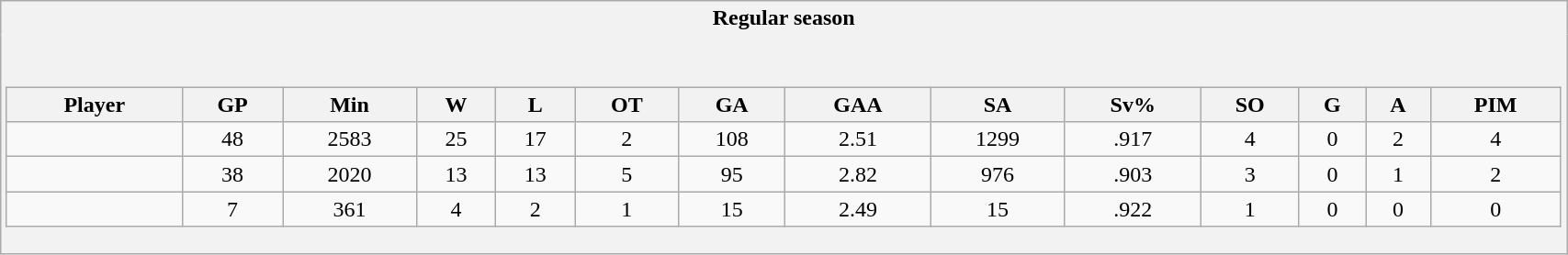<table class="wikitable"  style="width:90%;">
<tr>
<th style="border: 0;">Regular season</th>
</tr>
<tr>
<td style="background: #f2f2f2; border: 0; text-align: center;"><br><table class="wikitable sortable" style="width:100%;">
<tr style="text-align:center; background:#ddd;">
<th>Player</th>
<th>GP</th>
<th>Min</th>
<th>W</th>
<th>L</th>
<th>OT</th>
<th>GA</th>
<th>GAA</th>
<th>SA</th>
<th>Sv%</th>
<th>SO</th>
<th>G</th>
<th>A</th>
<th>PIM</th>
</tr>
<tr align=center>
<td></td>
<td>48</td>
<td>2583</td>
<td>25</td>
<td>17</td>
<td>2</td>
<td>108</td>
<td>2.51</td>
<td>1299</td>
<td>.917</td>
<td>4</td>
<td>0</td>
<td>2</td>
<td>4</td>
</tr>
<tr align=center>
<td></td>
<td>38</td>
<td>2020</td>
<td>13</td>
<td>13</td>
<td>5</td>
<td>95</td>
<td>2.82</td>
<td>976</td>
<td>.903</td>
<td>3</td>
<td>0</td>
<td>1</td>
<td>2</td>
</tr>
<tr align=center>
<td></td>
<td>7</td>
<td>361</td>
<td>4</td>
<td>2</td>
<td>1</td>
<td>15</td>
<td>2.49</td>
<td>15</td>
<td>.922</td>
<td>1</td>
<td>0</td>
<td>0</td>
<td>0</td>
</tr>
</table>
</td>
</tr>
</table>
